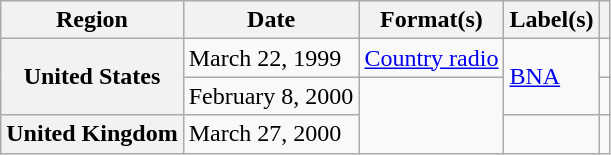<table class="wikitable plainrowheaders">
<tr>
<th scope="col">Region</th>
<th scope="col">Date</th>
<th scope="col">Format(s)</th>
<th scope="col">Label(s)</th>
<th scope="col"></th>
</tr>
<tr>
<th scope="row" rowspan="2">United States</th>
<td>March 22, 1999</td>
<td><a href='#'>Country radio</a></td>
<td rowspan="2"><a href='#'>BNA</a></td>
<td></td>
</tr>
<tr>
<td>February 8, 2000</td>
<td rowspan="2"></td>
<td></td>
</tr>
<tr>
<th scope="row">United Kingdom</th>
<td>March 27, 2000</td>
<td></td>
<td></td>
</tr>
</table>
